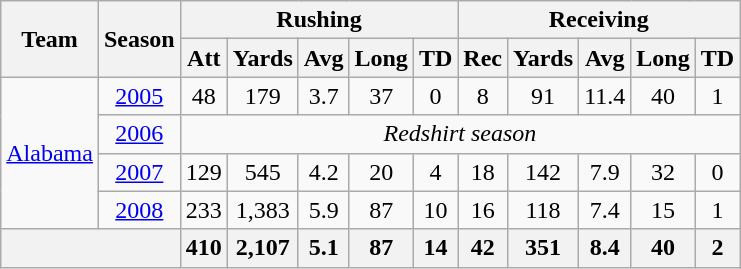<table class=wikitable style="text-align:center;">
<tr>
<th rowspan=2>Team</th>
<th rowspan=2>Season</th>
<th colspan=5>Rushing</th>
<th colspan=5>Receiving</th>
</tr>
<tr>
<th>Att</th>
<th>Yards</th>
<th>Avg</th>
<th>Long</th>
<th>TD</th>
<th>Rec</th>
<th>Yards</th>
<th>Avg</th>
<th>Long</th>
<th>TD</th>
</tr>
<tr>
<td rowspan=4><a href='#'>Alabama</a></td>
<td><a href='#'>2005</a></td>
<td>48</td>
<td>179</td>
<td>3.7</td>
<td>37</td>
<td>0</td>
<td>8</td>
<td>91</td>
<td>11.4</td>
<td>40</td>
<td>1</td>
</tr>
<tr>
<td><a href='#'>2006</a></td>
<td colspan=11><em>Redshirt season</em></td>
</tr>
<tr>
<td><a href='#'>2007</a></td>
<td>129</td>
<td>545</td>
<td>4.2</td>
<td>20</td>
<td>4</td>
<td>18</td>
<td>142</td>
<td>7.9</td>
<td>32</td>
<td>0</td>
</tr>
<tr>
<td><a href='#'>2008</a></td>
<td>233</td>
<td>1,383</td>
<td>5.9</td>
<td>87</td>
<td>10</td>
<td>16</td>
<td>118</td>
<td>7.4</td>
<td>15</td>
<td>1</td>
</tr>
<tr>
<th colspan=2></th>
<th>410</th>
<th>2,107</th>
<th>5.1</th>
<th>87</th>
<th>14</th>
<th>42</th>
<th>351</th>
<th>8.4</th>
<th>40</th>
<th>2</th>
</tr>
</table>
